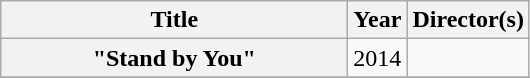<table class="wikitable plainrowheaders" style="text-align:center;">
<tr>
<th scope="col" style="width:14em;">Title</th>
<th scope="col">Year</th>
<th scope="col">Director(s)</th>
</tr>
<tr>
<th scope="row">"Stand by You"</th>
<td>2014</td>
<td></td>
</tr>
<tr>
</tr>
</table>
